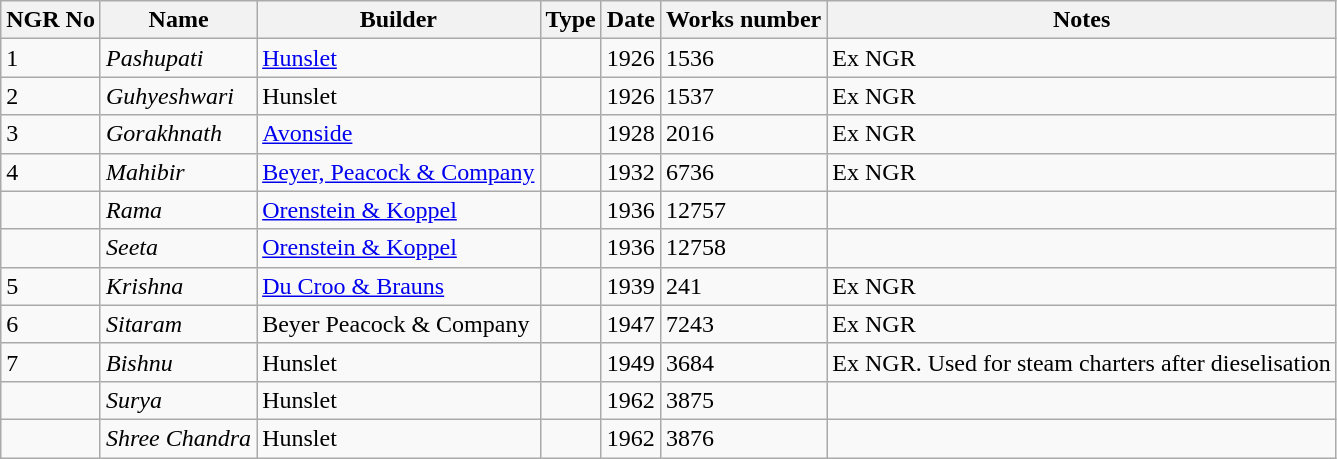<table class="wikitable">
<tr>
<th>NGR No</th>
<th>Name</th>
<th>Builder</th>
<th>Type</th>
<th>Date</th>
<th>Works number</th>
<th>Notes</th>
</tr>
<tr>
<td>1</td>
<td><em>Pashupati</em></td>
<td><a href='#'>Hunslet</a></td>
<td></td>
<td>1926</td>
<td>1536</td>
<td>Ex NGR</td>
</tr>
<tr>
<td>2</td>
<td><em>Guhyeshwari</em></td>
<td>Hunslet</td>
<td></td>
<td>1926</td>
<td>1537</td>
<td>Ex NGR</td>
</tr>
<tr>
<td>3</td>
<td><em>Gorakhnath</em></td>
<td><a href='#'>Avonside</a></td>
<td></td>
<td>1928</td>
<td>2016</td>
<td>Ex NGR</td>
</tr>
<tr>
<td>4</td>
<td><em>Mahibir</em></td>
<td><a href='#'>Beyer, Peacock & Company</a></td>
<td></td>
<td>1932</td>
<td>6736</td>
<td>Ex NGR</td>
</tr>
<tr>
<td></td>
<td><em>Rama</em></td>
<td><a href='#'>Orenstein & Koppel</a></td>
<td></td>
<td>1936</td>
<td>12757</td>
<td></td>
</tr>
<tr>
<td></td>
<td><em>Seeta</em></td>
<td><a href='#'>Orenstein & Koppel</a></td>
<td></td>
<td>1936</td>
<td>12758</td>
<td></td>
</tr>
<tr>
<td>5</td>
<td><em>Krishna</em></td>
<td><a href='#'>Du Croo & Brauns</a></td>
<td></td>
<td>1939</td>
<td>241</td>
<td>Ex NGR</td>
</tr>
<tr>
<td>6</td>
<td><em>Sitaram</em></td>
<td>Beyer Peacock & Company</td>
<td></td>
<td>1947</td>
<td>7243</td>
<td>Ex NGR</td>
</tr>
<tr>
<td>7</td>
<td><em>Bishnu</em></td>
<td>Hunslet</td>
<td></td>
<td>1949</td>
<td>3684</td>
<td>Ex NGR. Used for steam charters after dieselisation</td>
</tr>
<tr>
<td></td>
<td><em>Surya</em></td>
<td>Hunslet</td>
<td></td>
<td>1962</td>
<td>3875</td>
<td></td>
</tr>
<tr>
<td></td>
<td><em>Shree Chandra</em></td>
<td>Hunslet</td>
<td></td>
<td>1962</td>
<td>3876</td>
<td></td>
</tr>
</table>
